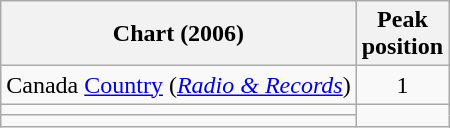<table class="wikitable sortable">
<tr>
<th align="left">Chart (2006)</th>
<th align="center">Peak<br>position</th>
</tr>
<tr>
<td align="left">Canada <a href='#'>Country</a> (<em><a href='#'>Radio & Records</a></em>)</td>
<td align="center">1</td>
</tr>
<tr>
<td></td>
</tr>
<tr>
<td></td>
</tr>
</table>
